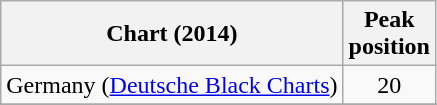<table class="wikitable sortable">
<tr>
<th>Chart (2014)</th>
<th>Peak<br>position</th>
</tr>
<tr>
<td>Germany (<a href='#'>Deutsche Black Charts</a>)</td>
<td style="text-align:center;">20</td>
</tr>
<tr>
</tr>
<tr>
</tr>
<tr>
</tr>
</table>
